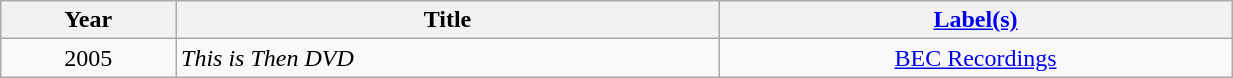<table class="wikitable" width="65%">
<tr>
<th>Year</th>
<th>Title</th>
<th><a href='#'>Label(s)</a></th>
</tr>
<tr>
<td align="center">2005</td>
<td align="left"><em>This is Then DVD</em></td>
<td align="center"><a href='#'>BEC Recordings</a></td>
</tr>
</table>
